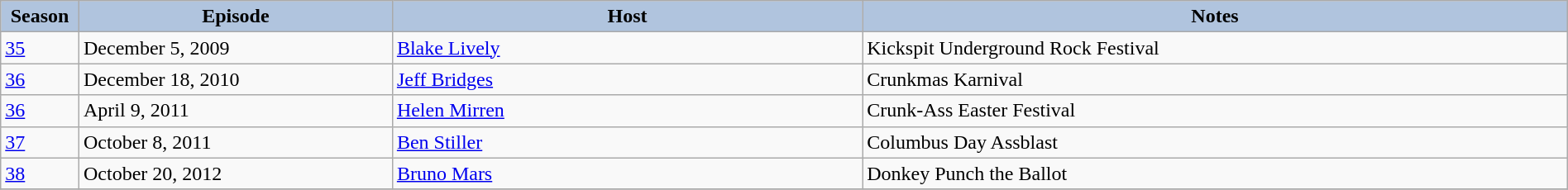<table class="wikitable" style="width:100%;">
<tr>
<th style="background:#B0C4DE;" width="5%">Season</th>
<th style="background:#B0C4DE;" width="20%">Episode</th>
<th style="background:#B0C4DE;" width="30%">Host</th>
<th style="background:#B0C4DE;" width="45%">Notes</th>
</tr>
<tr>
<td><a href='#'>35</a></td>
<td>December 5, 2009</td>
<td><a href='#'>Blake Lively</a></td>
<td>Kickspit Underground Rock Festival</td>
</tr>
<tr>
<td><a href='#'>36</a></td>
<td>December 18, 2010</td>
<td><a href='#'>Jeff Bridges</a></td>
<td>Crunkmas Karnival</td>
</tr>
<tr>
<td><a href='#'>36</a></td>
<td>April 9, 2011</td>
<td><a href='#'>Helen Mirren</a></td>
<td>Crunk-Ass Easter Festival</td>
</tr>
<tr>
<td><a href='#'>37</a></td>
<td>October 8, 2011</td>
<td><a href='#'>Ben Stiller</a></td>
<td>Columbus Day Assblast</td>
</tr>
<tr>
<td><a href='#'>38</a></td>
<td>October 20, 2012</td>
<td><a href='#'>Bruno Mars</a></td>
<td>Donkey Punch the Ballot</td>
</tr>
<tr>
</tr>
</table>
